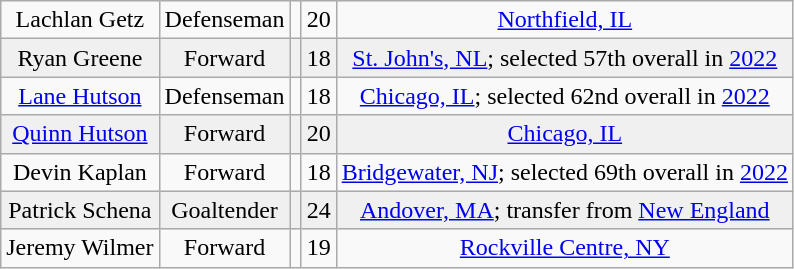<table class="wikitable">
<tr align="center" bgcolor="">
<td>Lachlan Getz</td>
<td>Defenseman</td>
<td></td>
<td>20</td>
<td><a href='#'>Northfield, IL</a></td>
</tr>
<tr align="center" bgcolor="f0f0f0">
<td>Ryan Greene</td>
<td>Forward</td>
<td></td>
<td>18</td>
<td><a href='#'>St. John's, NL</a>; selected 57th overall in <a href='#'>2022</a></td>
</tr>
<tr align="center" bgcolor="">
<td><a href='#'>Lane Hutson</a></td>
<td>Defenseman</td>
<td></td>
<td>18</td>
<td><a href='#'>Chicago, IL</a>; selected 62nd overall in <a href='#'>2022</a></td>
</tr>
<tr align="center" bgcolor="f0f0f0">
<td><a href='#'>Quinn Hutson</a></td>
<td>Forward</td>
<td></td>
<td>20</td>
<td><a href='#'>Chicago, IL</a></td>
</tr>
<tr align="center" bgcolor="">
<td>Devin Kaplan</td>
<td>Forward</td>
<td></td>
<td>18</td>
<td><a href='#'>Bridgewater, NJ</a>; selected 69th overall in <a href='#'>2022</a></td>
</tr>
<tr align="center" bgcolor="f0f0f0">
<td>Patrick Schena</td>
<td>Goaltender</td>
<td></td>
<td>24</td>
<td><a href='#'>Andover, MA</a>; transfer from <a href='#'>New England</a></td>
</tr>
<tr align="center" bgcolor="">
<td>Jeremy Wilmer</td>
<td>Forward</td>
<td></td>
<td>19</td>
<td><a href='#'>Rockville Centre, NY</a></td>
</tr>
</table>
